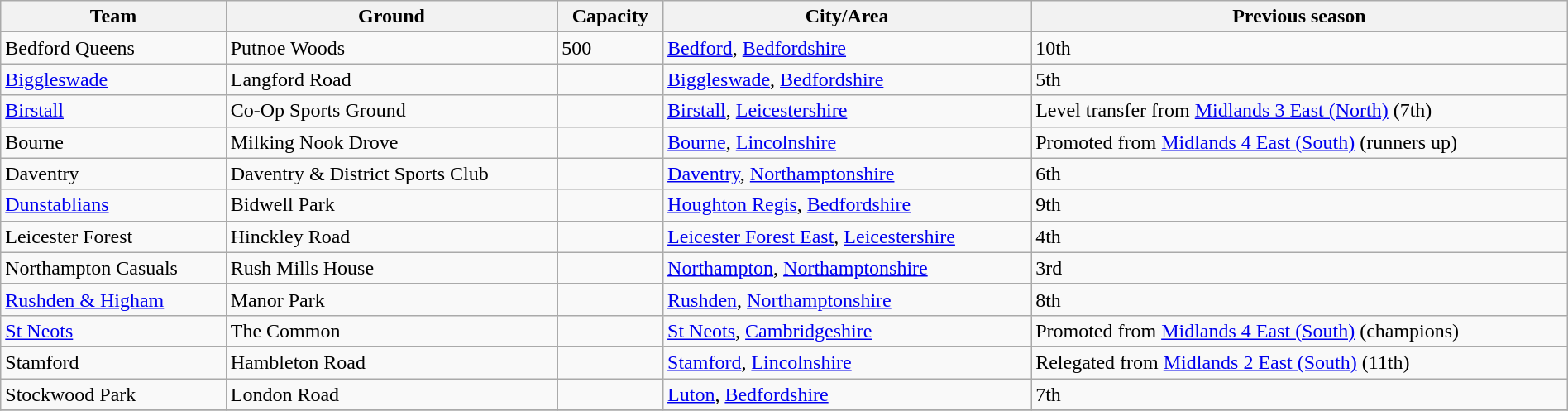<table class="wikitable sortable" width=100%>
<tr>
<th>Team</th>
<th>Ground</th>
<th>Capacity</th>
<th>City/Area</th>
<th>Previous season</th>
</tr>
<tr>
<td>Bedford Queens</td>
<td>Putnoe Woods</td>
<td>500</td>
<td><a href='#'>Bedford</a>, <a href='#'>Bedfordshire</a></td>
<td>10th</td>
</tr>
<tr>
<td><a href='#'>Biggleswade</a></td>
<td>Langford Road</td>
<td></td>
<td><a href='#'>Biggleswade</a>, <a href='#'>Bedfordshire</a></td>
<td>5th</td>
</tr>
<tr>
<td><a href='#'>Birstall</a></td>
<td>Co-Op Sports Ground</td>
<td></td>
<td><a href='#'>Birstall</a>, <a href='#'>Leicestershire</a></td>
<td>Level transfer from <a href='#'>Midlands 3 East (North)</a> (7th)</td>
</tr>
<tr>
<td>Bourne</td>
<td>Milking Nook Drove</td>
<td></td>
<td><a href='#'>Bourne</a>, <a href='#'>Lincolnshire</a></td>
<td>Promoted from <a href='#'>Midlands 4 East (South)</a> (runners up)</td>
</tr>
<tr>
<td>Daventry</td>
<td>Daventry & District Sports Club</td>
<td></td>
<td><a href='#'>Daventry</a>, <a href='#'>Northamptonshire</a></td>
<td>6th</td>
</tr>
<tr>
<td><a href='#'>Dunstablians</a></td>
<td>Bidwell Park</td>
<td></td>
<td><a href='#'>Houghton Regis</a>, <a href='#'>Bedfordshire</a></td>
<td>9th</td>
</tr>
<tr>
<td>Leicester Forest</td>
<td>Hinckley Road</td>
<td></td>
<td><a href='#'>Leicester Forest East</a>, <a href='#'>Leicestershire</a></td>
<td>4th</td>
</tr>
<tr>
<td>Northampton Casuals</td>
<td>Rush Mills House</td>
<td></td>
<td><a href='#'>Northampton</a>, <a href='#'>Northamptonshire</a></td>
<td>3rd</td>
</tr>
<tr>
<td><a href='#'>Rushden & Higham</a></td>
<td>Manor Park</td>
<td></td>
<td><a href='#'>Rushden</a>, <a href='#'>Northamptonshire</a></td>
<td>8th</td>
</tr>
<tr>
<td><a href='#'>St Neots</a></td>
<td>The Common</td>
<td></td>
<td><a href='#'>St Neots</a>, <a href='#'>Cambridgeshire</a></td>
<td>Promoted from <a href='#'>Midlands 4 East (South)</a> (champions)</td>
</tr>
<tr>
<td>Stamford</td>
<td>Hambleton Road</td>
<td></td>
<td><a href='#'>Stamford</a>, <a href='#'>Lincolnshire</a></td>
<td>Relegated from <a href='#'>Midlands 2 East (South)</a> (11th)</td>
</tr>
<tr>
<td>Stockwood Park</td>
<td>London Road</td>
<td></td>
<td><a href='#'>Luton</a>, <a href='#'>Bedfordshire</a></td>
<td>7th</td>
</tr>
<tr>
</tr>
</table>
